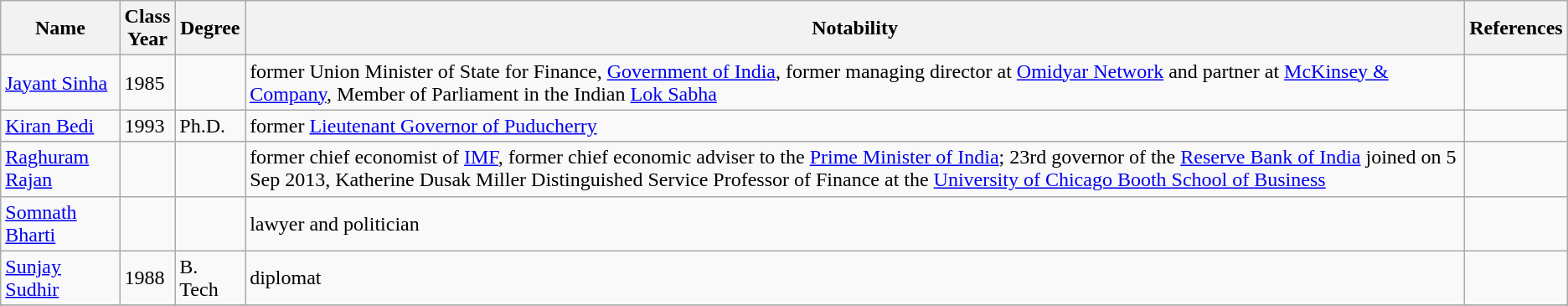<table class="wikitable">
<tr>
<th>Name</th>
<th>Class<br>Year</th>
<th>Degree</th>
<th>Notability</th>
<th>References</th>
</tr>
<tr>
<td><a href='#'>Jayant Sinha</a></td>
<td>1985</td>
<td></td>
<td>former Union Minister of State for Finance, <a href='#'>Government of India</a>, former managing director at <a href='#'>Omidyar Network</a> and partner at <a href='#'>McKinsey & Company</a>, Member of Parliament in the Indian <a href='#'>Lok Sabha</a></td>
<td></td>
</tr>
<tr>
<td><a href='#'>Kiran Bedi</a></td>
<td>1993</td>
<td>Ph.D.</td>
<td>former <a href='#'>Lieutenant Governor of Puducherry</a></td>
<td></td>
</tr>
<tr>
<td><a href='#'>Raghuram Rajan</a></td>
<td></td>
<td></td>
<td>former chief economist of <a href='#'>IMF</a>, former chief economic adviser to the <a href='#'>Prime Minister of India</a>; 23rd governor of the <a href='#'>Reserve Bank of India</a> joined on 5 Sep 2013, Katherine Dusak Miller Distinguished Service Professor of Finance at the <a href='#'>University of Chicago Booth School of Business</a></td>
<td></td>
</tr>
<tr>
<td><a href='#'>Somnath Bharti</a></td>
<td></td>
<td></td>
<td>lawyer and politician</td>
<td></td>
</tr>
<tr>
<td><a href='#'>Sunjay Sudhir</a></td>
<td>1988</td>
<td>B. Tech</td>
<td>diplomat</td>
<td></td>
</tr>
<tr>
</tr>
</table>
